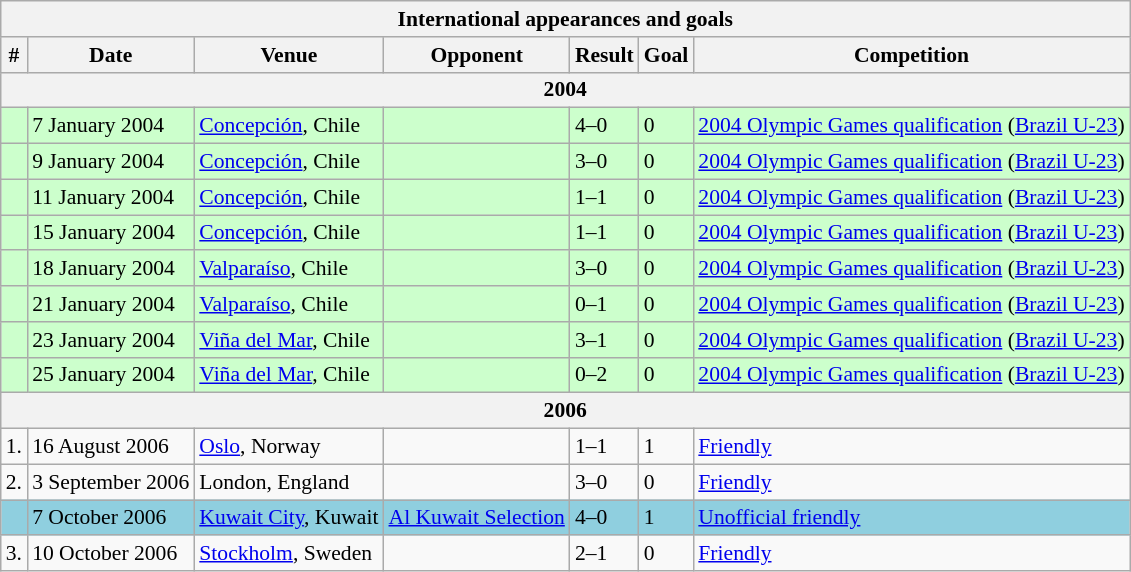<table class="wikitable collapsible collapsed" style="font-size:90%">
<tr>
<th colspan="7"><strong>International appearances and goals</strong></th>
</tr>
<tr>
<th>#</th>
<th>Date</th>
<th>Venue</th>
<th>Opponent</th>
<th>Result</th>
<th>Goal</th>
<th>Competition</th>
</tr>
<tr>
<th colspan="7"><strong>2004</strong></th>
</tr>
<tr style="background:#cfc;">
<td></td>
<td>7 January 2004</td>
<td><a href='#'>Concepción</a>, Chile</td>
<td></td>
<td>4–0</td>
<td>0</td>
<td><a href='#'>2004 Olympic Games qualification</a> (<a href='#'>Brazil U-23</a>)</td>
</tr>
<tr style="background:#cfc;">
<td></td>
<td>9 January 2004</td>
<td><a href='#'>Concepción</a>, Chile</td>
<td></td>
<td>3–0</td>
<td>0</td>
<td><a href='#'>2004 Olympic Games qualification</a> (<a href='#'>Brazil U-23</a>)</td>
</tr>
<tr style="background:#cfc;">
<td></td>
<td>11 January 2004</td>
<td><a href='#'>Concepción</a>, Chile</td>
<td></td>
<td>1–1</td>
<td>0</td>
<td><a href='#'>2004 Olympic Games qualification</a> (<a href='#'>Brazil U-23</a>)</td>
</tr>
<tr style="background:#cfc;">
<td></td>
<td>15 January 2004</td>
<td><a href='#'>Concepción</a>, Chile</td>
<td></td>
<td>1–1</td>
<td>0</td>
<td><a href='#'>2004 Olympic Games qualification</a> (<a href='#'>Brazil U-23</a>)</td>
</tr>
<tr style="background:#cfc;">
<td></td>
<td>18 January 2004</td>
<td><a href='#'>Valparaíso</a>, Chile</td>
<td></td>
<td>3–0</td>
<td>0</td>
<td><a href='#'>2004 Olympic Games qualification</a> (<a href='#'>Brazil U-23</a>)</td>
</tr>
<tr style="background:#cfc;">
<td></td>
<td>21 January 2004</td>
<td><a href='#'>Valparaíso</a>, Chile</td>
<td></td>
<td>0–1</td>
<td>0</td>
<td><a href='#'>2004 Olympic Games qualification</a> (<a href='#'>Brazil U-23</a>)</td>
</tr>
<tr style="background:#cfc;">
<td></td>
<td>23 January 2004</td>
<td><a href='#'>Viña del Mar</a>, Chile</td>
<td></td>
<td>3–1</td>
<td>0</td>
<td><a href='#'>2004 Olympic Games qualification</a> (<a href='#'>Brazil U-23</a>)</td>
</tr>
<tr style="background:#cfc;">
<td></td>
<td>25 January 2004</td>
<td><a href='#'>Viña del Mar</a>, Chile</td>
<td></td>
<td>0–2</td>
<td>0</td>
<td><a href='#'>2004 Olympic Games qualification</a> (<a href='#'>Brazil U-23</a>)</td>
</tr>
<tr>
<th colspan="7"><strong>2006</strong></th>
</tr>
<tr>
<td>1.</td>
<td>16 August 2006</td>
<td><a href='#'>Oslo</a>, Norway</td>
<td></td>
<td>1–1</td>
<td>1</td>
<td><a href='#'>Friendly</a></td>
</tr>
<tr>
<td>2.</td>
<td>3 September 2006</td>
<td>London, England</td>
<td></td>
<td>3–0</td>
<td>0</td>
<td><a href='#'>Friendly</a></td>
</tr>
<tr style="background:#8fcfdf;">
<td></td>
<td>7 October 2006</td>
<td><a href='#'>Kuwait City</a>, Kuwait</td>
<td> <a href='#'>Al Kuwait Selection</a></td>
<td>4–0</td>
<td>1</td>
<td><a href='#'>Unofficial friendly</a></td>
</tr>
<tr>
<td>3.</td>
<td>10 October 2006</td>
<td><a href='#'>Stockholm</a>, Sweden</td>
<td></td>
<td>2–1</td>
<td>0</td>
<td><a href='#'>Friendly</a></td>
</tr>
</table>
